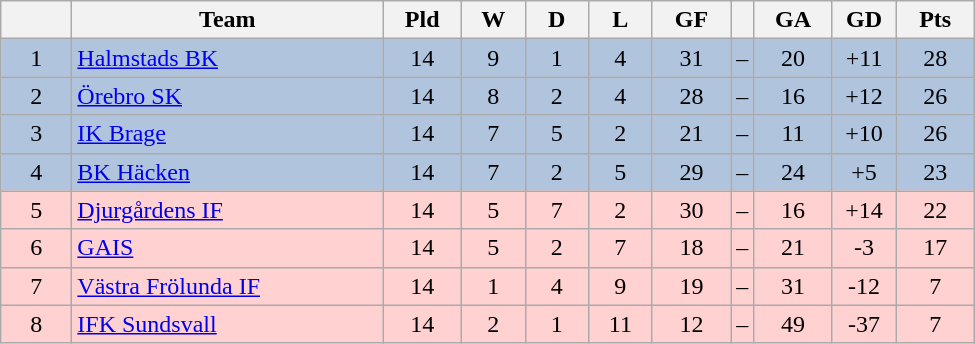<table class="wikitable" style="text-align: center">
<tr>
<th style="width: 40px;"></th>
<th style="width: 200px;">Team</th>
<th style="width: 45px;">Pld</th>
<th style="width: 35px;">W</th>
<th style="width: 35px;">D</th>
<th style="width: 35px;">L</th>
<th style="width: 45px;">GF</th>
<th></th>
<th style="width: 45px;">GA</th>
<th style="width: 35px;">GD</th>
<th style="width: 45px;">Pts</th>
</tr>
<tr style="background: #b0c4de">
<td>1</td>
<td style="text-align: left;"><a href='#'>Halmstads BK</a></td>
<td>14</td>
<td>9</td>
<td>1</td>
<td>4</td>
<td>31</td>
<td>–</td>
<td>20</td>
<td>+11</td>
<td>28</td>
</tr>
<tr style="background: #b0c4de">
<td>2</td>
<td style="text-align: left;"><a href='#'>Örebro SK</a></td>
<td>14</td>
<td>8</td>
<td>2</td>
<td>4</td>
<td>28</td>
<td>–</td>
<td>16</td>
<td>+12</td>
<td>26</td>
</tr>
<tr style="background: #b0c4de">
<td>3</td>
<td style="text-align: left;"><a href='#'>IK Brage</a></td>
<td>14</td>
<td>7</td>
<td>5</td>
<td>2</td>
<td>21</td>
<td>–</td>
<td>11</td>
<td>+10</td>
<td>26</td>
</tr>
<tr style="background: #b0c4de">
<td>4</td>
<td style="text-align: left;"><a href='#'>BK Häcken</a></td>
<td>14</td>
<td>7</td>
<td>2</td>
<td>5</td>
<td>29</td>
<td>–</td>
<td>24</td>
<td>+5</td>
<td>23</td>
</tr>
<tr style="background: #ffd1d1">
<td>5</td>
<td style="text-align: left;"><a href='#'>Djurgårdens IF</a></td>
<td>14</td>
<td>5</td>
<td>7</td>
<td>2</td>
<td>30</td>
<td>–</td>
<td>16</td>
<td>+14</td>
<td>22</td>
</tr>
<tr style="background: #ffd1d1">
<td>6</td>
<td style="text-align: left;"><a href='#'>GAIS</a></td>
<td>14</td>
<td>5</td>
<td>2</td>
<td>7</td>
<td>18</td>
<td>–</td>
<td>21</td>
<td>-3</td>
<td>17</td>
</tr>
<tr style="background: #ffd1d1">
<td>7</td>
<td style="text-align: left;"><a href='#'>Västra Frölunda IF</a></td>
<td>14</td>
<td>1</td>
<td>4</td>
<td>9</td>
<td>19</td>
<td>–</td>
<td>31</td>
<td>-12</td>
<td>7</td>
</tr>
<tr style="background: #ffd1d1">
<td>8</td>
<td style="text-align: left;"><a href='#'>IFK Sundsvall</a></td>
<td>14</td>
<td>2</td>
<td>1</td>
<td>11</td>
<td>12</td>
<td>–</td>
<td>49</td>
<td>-37</td>
<td>7</td>
</tr>
</table>
